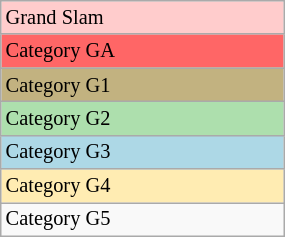<table class="wikitable" style="font-size:85%;" width=15%>
<tr bgcolor=#ffcccc>
<td>Grand Slam</td>
</tr>
<tr bgcolor=#FF6666>
<td>Category GA</td>
</tr>
<tr bgcolor=#C2B280>
<td>Category G1</td>
</tr>
<tr bgcolor="#ADDFAD">
<td>Category G2</td>
</tr>
<tr bgcolor="lightblue">
<td>Category G3</td>
</tr>
<tr bgcolor=#ffecb2>
<td>Category G4</td>
</tr>
<tr>
<td>Category G5</td>
</tr>
</table>
